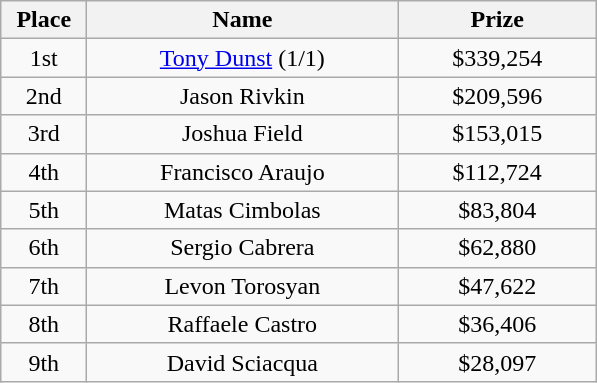<table class="wikitable">
<tr>
<th width="50">Place</th>
<th width="200">Name</th>
<th width="125">Prize</th>
</tr>
<tr>
<td align = "center">1st</td>
<td align = "center"><a href='#'>Tony Dunst</a> (1/1)</td>
<td align = "center">$339,254</td>
</tr>
<tr>
<td align = "center">2nd</td>
<td align = "center">Jason Rivkin</td>
<td align = "center">$209,596</td>
</tr>
<tr>
<td align = "center">3rd</td>
<td align = "center">Joshua Field</td>
<td align = "center">$153,015</td>
</tr>
<tr>
<td align = "center">4th</td>
<td align = "center">Francisco Araujo</td>
<td align = "center">$112,724</td>
</tr>
<tr>
<td align = "center">5th</td>
<td align = "center">Matas Cimbolas</td>
<td align = "center">$83,804</td>
</tr>
<tr>
<td align = "center">6th</td>
<td align = "center">Sergio Cabrera</td>
<td align = "center">$62,880</td>
</tr>
<tr>
<td align = "center">7th</td>
<td align = "center">Levon Torosyan</td>
<td align = "center">$47,622</td>
</tr>
<tr>
<td align = "center">8th</td>
<td align = "center">Raffaele Castro</td>
<td align = "center">$36,406</td>
</tr>
<tr>
<td align = "center">9th</td>
<td align = "center">David Sciacqua</td>
<td align = "center">$28,097</td>
</tr>
</table>
